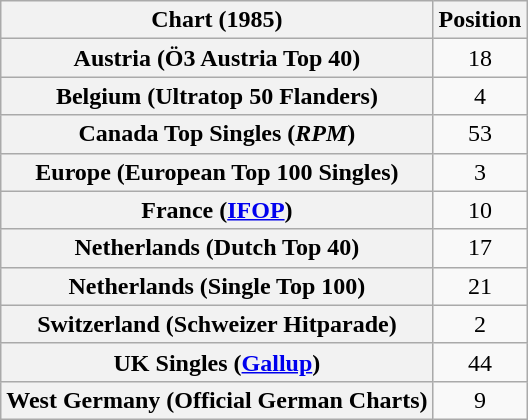<table class="wikitable sortable plainrowheaders" style="text-align:center">
<tr>
<th scope="col">Chart (1985)</th>
<th scope="col">Position</th>
</tr>
<tr>
<th scope="row">Austria (Ö3 Austria Top 40)</th>
<td>18</td>
</tr>
<tr>
<th scope="row">Belgium (Ultratop 50 Flanders)</th>
<td>4</td>
</tr>
<tr>
<th scope="row">Canada Top Singles (<em>RPM</em>)</th>
<td>53</td>
</tr>
<tr>
<th scope="row">Europe (European Top 100 Singles)</th>
<td>3</td>
</tr>
<tr>
<th scope="row">France (<a href='#'>IFOP</a>)</th>
<td>10</td>
</tr>
<tr>
<th scope="row">Netherlands (Dutch Top 40)</th>
<td>17</td>
</tr>
<tr>
<th scope="row">Netherlands (Single Top 100)</th>
<td>21</td>
</tr>
<tr>
<th scope="row">Switzerland (Schweizer Hitparade)</th>
<td>2</td>
</tr>
<tr>
<th scope="row">UK Singles (<a href='#'>Gallup</a>)</th>
<td>44</td>
</tr>
<tr>
<th scope="row">West Germany (Official German Charts)</th>
<td>9</td>
</tr>
</table>
